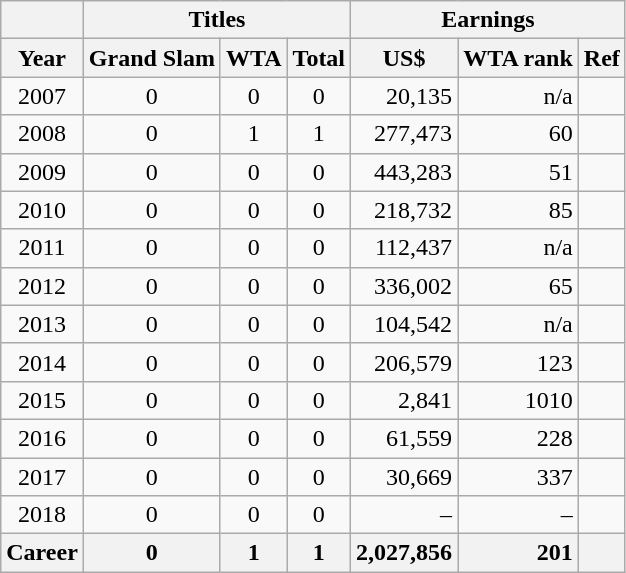<table class="wikitable" style="text-align:center;">
<tr>
<th></th>
<th colspan="3">Titles</th>
<th colspan="3">Earnings</th>
</tr>
<tr>
<th>Year</th>
<th>Grand Slam</th>
<th>WTA</th>
<th>Total</th>
<th>US$</th>
<th>WTA rank</th>
<th>Ref</th>
</tr>
<tr>
<td>2007</td>
<td>0</td>
<td>0</td>
<td>0</td>
<td style="text-align:right;">20,135</td>
<td style="text-align:right;">n/a</td>
<td></td>
</tr>
<tr>
<td>2008</td>
<td>0</td>
<td>1</td>
<td>1</td>
<td style="text-align:right;">277,473</td>
<td style="text-align:right;">60</td>
<td></td>
</tr>
<tr>
<td>2009</td>
<td>0</td>
<td>0</td>
<td>0</td>
<td style="text-align:right;">443,283</td>
<td style="text-align:right;">51</td>
<td></td>
</tr>
<tr>
<td>2010</td>
<td>0</td>
<td>0</td>
<td>0</td>
<td style="text-align:right;">218,732</td>
<td style="text-align:right;">85</td>
<td></td>
</tr>
<tr>
<td>2011</td>
<td>0</td>
<td>0</td>
<td>0</td>
<td style="text-align:right;">112,437</td>
<td style="text-align:right;">n/a</td>
<td></td>
</tr>
<tr>
<td>2012</td>
<td>0</td>
<td>0</td>
<td>0</td>
<td style="text-align:right;">336,002</td>
<td style="text-align:right;">65</td>
<td></td>
</tr>
<tr>
<td>2013</td>
<td>0</td>
<td>0</td>
<td>0</td>
<td style="text-align:right;">104,542</td>
<td style="text-align:right;">n/a</td>
<td></td>
</tr>
<tr>
<td>2014</td>
<td>0</td>
<td>0</td>
<td>0</td>
<td style="text-align:right;">206,579</td>
<td style="text-align:right;">123</td>
<td></td>
</tr>
<tr>
<td>2015</td>
<td>0</td>
<td>0</td>
<td>0</td>
<td style="text-align:right;">2,841</td>
<td style="text-align:right;">1010</td>
<td></td>
</tr>
<tr>
<td>2016</td>
<td>0</td>
<td>0</td>
<td>0</td>
<td style="text-align:right;">61,559</td>
<td style="text-align:right;">228</td>
<td></td>
</tr>
<tr>
<td>2017</td>
<td>0</td>
<td>0</td>
<td>0</td>
<td style="text-align:right;">30,669</td>
<td style="text-align:right;">337</td>
<td></td>
</tr>
<tr>
<td>2018</td>
<td>0</td>
<td>0</td>
<td>0</td>
<td style="text-align:right;">–</td>
<td style="text-align:right;">–</td>
<td></td>
</tr>
<tr>
<th>Career</th>
<th>0</th>
<th>1</th>
<th>1</th>
<th style="text-align:right;">2,027,856</th>
<th style="text-align:right;">201</th>
<th></th>
</tr>
</table>
